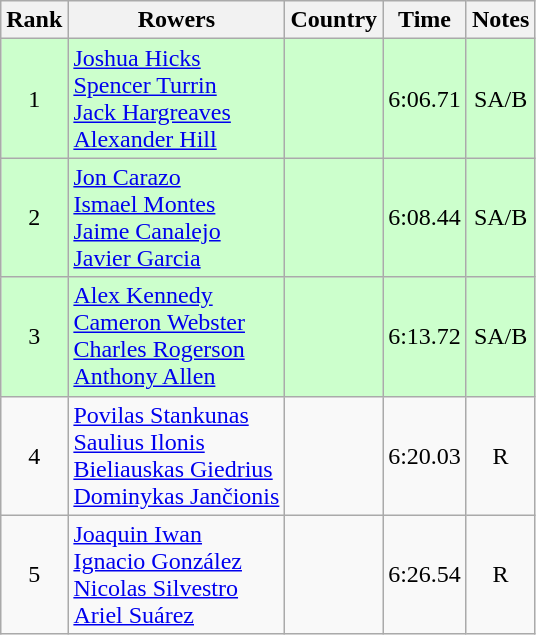<table class="wikitable" style="text-align:center">
<tr>
<th>Rank</th>
<th>Rowers</th>
<th>Country</th>
<th>Time</th>
<th>Notes</th>
</tr>
<tr bgcolor=ccffcc>
<td>1</td>
<td align="left"><a href='#'>Joshua Hicks</a><br><a href='#'>Spencer Turrin</a><br><a href='#'>Jack Hargreaves</a><br><a href='#'>Alexander Hill</a></td>
<td align="left"></td>
<td>6:06.71</td>
<td>SA/B</td>
</tr>
<tr bgcolor=ccffcc>
<td>2</td>
<td align="left"><a href='#'>Jon Carazo</a><br><a href='#'>Ismael Montes</a><br><a href='#'>Jaime Canalejo</a><br><a href='#'>Javier Garcia</a></td>
<td align="left"></td>
<td>6:08.44</td>
<td>SA/B</td>
</tr>
<tr bgcolor=ccffcc>
<td>3</td>
<td align="left"><a href='#'>Alex Kennedy</a><br><a href='#'>Cameron Webster</a><br><a href='#'>Charles Rogerson</a><br><a href='#'>Anthony Allen</a></td>
<td align="left"></td>
<td>6:13.72</td>
<td>SA/B</td>
</tr>
<tr>
<td>4</td>
<td align="left"><a href='#'>Povilas Stankunas</a><br><a href='#'>Saulius Ilonis</a><br><a href='#'>Bieliauskas Giedrius</a><br><a href='#'>Dominykas Jančionis</a></td>
<td align="left"></td>
<td>6:20.03</td>
<td>R</td>
</tr>
<tr>
<td>5</td>
<td align="left"><a href='#'>Joaquin Iwan</a><br><a href='#'>Ignacio González</a><br><a href='#'>Nicolas Silvestro</a><br><a href='#'>Ariel Suárez</a></td>
<td align="left"></td>
<td>6:26.54</td>
<td>R</td>
</tr>
</table>
